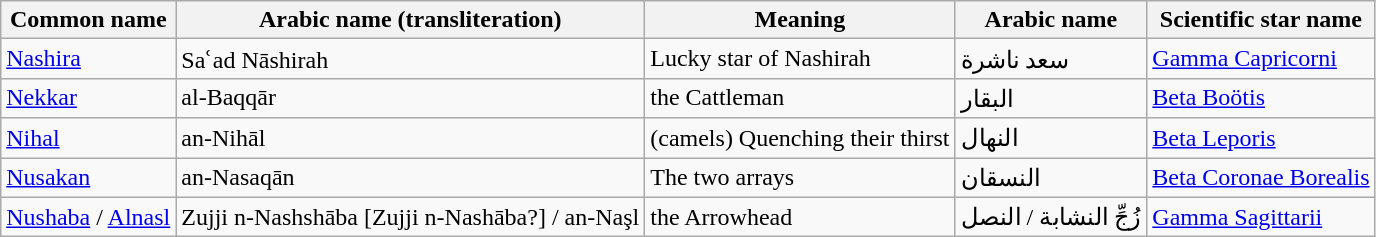<table class="wikitable">
<tr>
<th>Common name</th>
<th>Arabic name (transliteration)</th>
<th>Meaning</th>
<th>Arabic name</th>
<th>Scientific star name</th>
</tr>
<tr>
<td><a href='#'>Nashira</a></td>
<td>Saʿad Nāshirah</td>
<td>Lucky star of Nashirah</td>
<td>سعد ناشرة</td>
<td><a href='#'>Gamma Capricorni</a></td>
</tr>
<tr>
<td><a href='#'>Nekkar</a></td>
<td>al-Baqqār</td>
<td>the Cattleman</td>
<td>البقار</td>
<td><a href='#'>Beta Boötis</a></td>
</tr>
<tr>
<td><a href='#'>Nihal</a></td>
<td>an-Nihāl</td>
<td>(camels) Quenching their thirst</td>
<td>النهال</td>
<td><a href='#'>Beta Leporis</a></td>
</tr>
<tr>
<td><a href='#'>Nusakan</a></td>
<td>an-Nasaqān</td>
<td>The two arrays</td>
<td>النسقان</td>
<td><a href='#'>Beta Coronae Borealis</a></td>
</tr>
<tr>
<td><a href='#'>Nushaba</a> / <a href='#'>Alnasl</a></td>
<td>Zujji n-Nashshāba [Zujji n-Nashāba?] / an-Naşl</td>
<td>the Arrowhead</td>
<td>زُجِّ النشابة / النصل</td>
<td><a href='#'>Gamma Sagittarii</a></td>
</tr>
</table>
